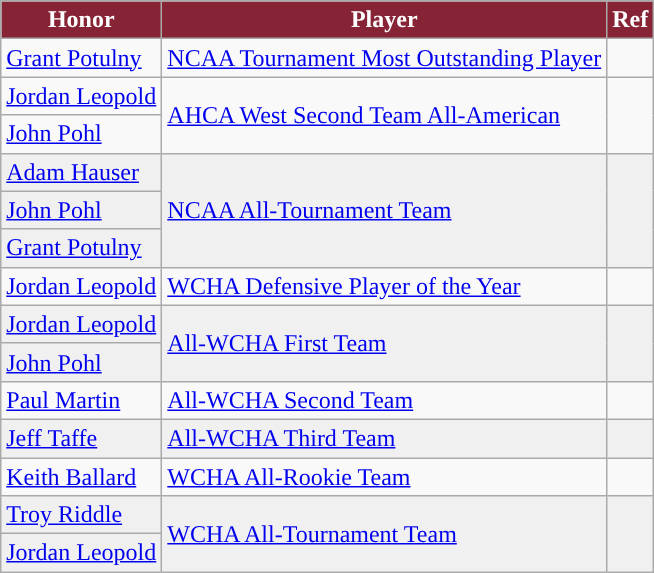<table class="wikitable">
<tr>
<th style="color:white; background:#862334; ">Honor</th>
<th style="color:white; background:#862334; ">Player</th>
<th style="color:white; background:#862334; ">Ref</th>
</tr>
<tr>
<td><a href='#'>Grant Potulny</a></td>
<td><a href='#'>NCAA Tournament Most Outstanding Player</a></td>
<td></td>
</tr>
<tr>
<td><a href='#'>Jordan Leopold</a></td>
<td rowspan=2><a href='#'>AHCA West Second Team All-American</a></td>
<td rowspan=2></td>
</tr>
<tr>
<td><a href='#'>John Pohl</a></td>
</tr>
<tr bgcolor=f0f0f0>
<td><a href='#'>Adam Hauser</a></td>
<td rowspan=3><a href='#'>NCAA All-Tournament Team</a></td>
<td rowspan=3></td>
</tr>
<tr bgcolor=f0f0f0>
<td><a href='#'>John Pohl</a></td>
</tr>
<tr bgcolor=f0f0f0>
<td><a href='#'>Grant Potulny</a></td>
</tr>
<tr>
<td><a href='#'>Jordan Leopold</a></td>
<td><a href='#'>WCHA Defensive Player of the Year</a></td>
<td></td>
</tr>
<tr bgcolor=f0f0f0>
<td><a href='#'>Jordan Leopold</a></td>
<td rowspan=2><a href='#'>All-WCHA First Team</a></td>
<td rowspan=2></td>
</tr>
<tr bgcolor=f0f0f0>
<td><a href='#'>John Pohl</a></td>
</tr>
<tr>
<td><a href='#'>Paul Martin</a></td>
<td><a href='#'>All-WCHA Second Team</a></td>
<td></td>
</tr>
<tr bgcolor=f0f0f0>
<td><a href='#'>Jeff Taffe</a></td>
<td><a href='#'>All-WCHA Third Team</a></td>
<td></td>
</tr>
<tr>
<td><a href='#'>Keith Ballard</a></td>
<td><a href='#'>WCHA All-Rookie Team</a></td>
<td></td>
</tr>
<tr bgcolor=f0f0f0>
<td><a href='#'>Troy Riddle</a></td>
<td rowspan=2><a href='#'>WCHA All-Tournament Team</a></td>
<td rowspan=2></td>
</tr>
<tr bgcolor=f0f0f0>
<td><a href='#'>Jordan Leopold</a></td>
</tr>
</table>
